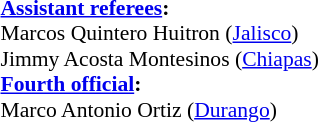<table width=100% style="font-size:90%">
<tr>
<td><br><strong><a href='#'>Assistant referees</a>:</strong>
<br>Marcos Quintero Huitron (<a href='#'>Jalisco</a>)
<br>Jimmy Acosta Montesinos (<a href='#'>Chiapas</a>)
<br><strong><a href='#'>Fourth official</a>:</strong>
<br>Marco Antonio Ortiz (<a href='#'>Durango</a>)</td>
</tr>
</table>
